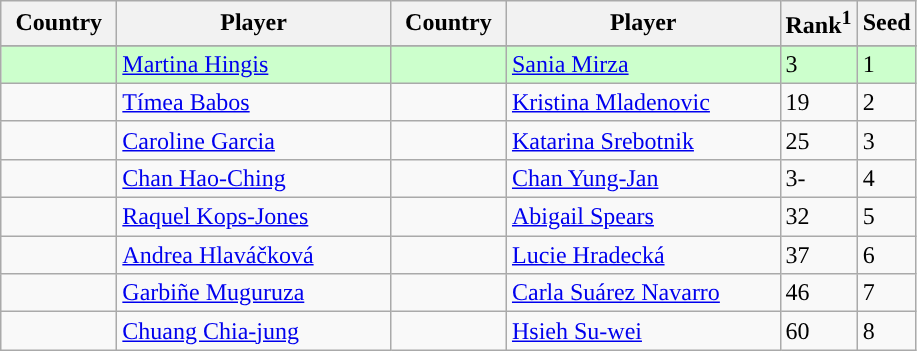<table class="sortable wikitable">
<tr>
<th width="70">Country</th>
<th width="175">Player</th>
<th width="70">Country</th>
<th width="175">Player</th>
<th>Rank<sup>1</sup></th>
<th>Seed</th>
</tr>
<tr style="background:#cfc;#">
</tr>
<tr style="background:#cfc;#">
<td></td>
<td><a href='#'>Martina Hingis</a></td>
<td></td>
<td><a href='#'>Sania Mirza</a></td>
<td>3</td>
<td>1</td>
</tr>
<tr>
<td></td>
<td><a href='#'>Tímea Babos</a></td>
<td></td>
<td><a href='#'>Kristina Mladenovic</a></td>
<td>19</td>
<td>2</td>
</tr>
<tr>
<td></td>
<td><a href='#'>Caroline Garcia</a></td>
<td></td>
<td><a href='#'>Katarina Srebotnik</a></td>
<td>25</td>
<td>3</td>
</tr>
<tr>
<td></td>
<td><a href='#'>Chan Hao-Ching</a></td>
<td></td>
<td><a href='#'>Chan Yung-Jan</a></td>
<td>3-</td>
<td>4</td>
</tr>
<tr>
<td></td>
<td><a href='#'>Raquel Kops-Jones</a></td>
<td></td>
<td><a href='#'>Abigail Spears</a></td>
<td>32</td>
<td>5</td>
</tr>
<tr>
<td></td>
<td><a href='#'>Andrea Hlaváčková</a></td>
<td></td>
<td><a href='#'>Lucie Hradecká</a></td>
<td>37</td>
<td>6</td>
</tr>
<tr>
<td></td>
<td><a href='#'>Garbiñe Muguruza</a></td>
<td></td>
<td><a href='#'>Carla Suárez Navarro</a></td>
<td>46</td>
<td>7</td>
</tr>
<tr>
<td></td>
<td><a href='#'>Chuang Chia-jung</a></td>
<td></td>
<td><a href='#'>Hsieh Su-wei</a></td>
<td>60</td>
<td>8</td>
</tr>
</table>
